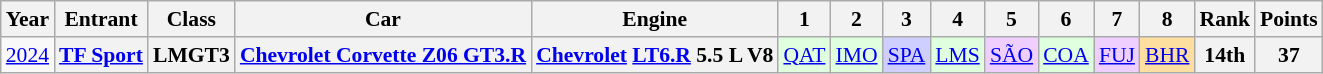<table class="wikitable" style="text-align:center; font-size:90%">
<tr>
<th>Year</th>
<th>Entrant</th>
<th>Class</th>
<th>Car</th>
<th>Engine</th>
<th>1</th>
<th>2</th>
<th>3</th>
<th>4</th>
<th>5</th>
<th>6</th>
<th>7</th>
<th>8</th>
<th>Rank</th>
<th>Points</th>
</tr>
<tr>
<td><a href='#'>2024</a></td>
<th><a href='#'>TF Sport</a></th>
<th>LMGT3</th>
<th><a href='#'>Chevrolet Corvette Z06 GT3.R</a></th>
<th><a href='#'>Chevrolet</a> <a href='#'>LT6.R</a> 5.5 L V8</th>
<td style="background:#DFFFDF;"><a href='#'>QAT</a><br></td>
<td style="background:#DFFFDF;"><a href='#'>IMO</a><br></td>
<td style="background:#CFCFFF;"><a href='#'>SPA</a><br></td>
<td style="background:#DFFFDF;"><a href='#'>LMS</a><br></td>
<td style="background:#EFCFFF;"><a href='#'>SÃO</a><br></td>
<td style="background:#DFFFDF;"><a href='#'>COA</a><br></td>
<td style="background:#EFCFFF;"><a href='#'>FUJ</a><br></td>
<td style="background:#FFDF9F;"><a href='#'>BHR</a><br></td>
<th>14th</th>
<th>37</th>
</tr>
</table>
